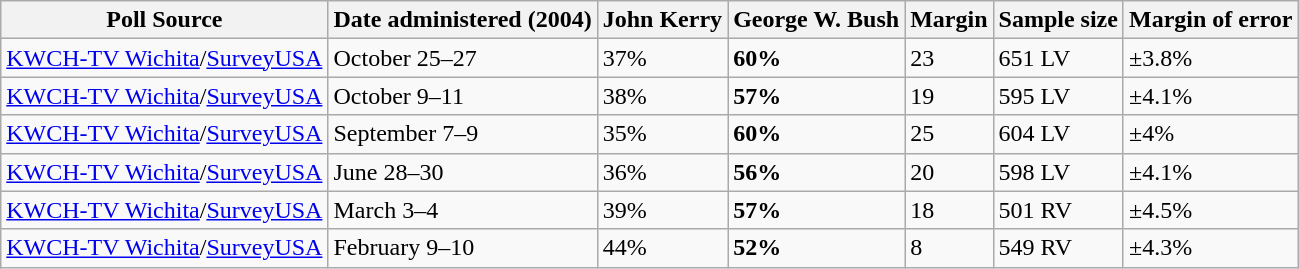<table class="wikitable">
<tr>
<th>Poll Source</th>
<th>Date administered (2004)</th>
<th>John Kerry</th>
<th>George W. Bush</th>
<th>Margin</th>
<th>Sample size</th>
<th>Margin of error</th>
</tr>
<tr>
<td><a href='#'>KWCH-TV Wichita</a>/<a href='#'>SurveyUSA</a></td>
<td>October 25–27</td>
<td>37%</td>
<td><strong>60%</strong></td>
<td>23</td>
<td>651 LV</td>
<td>±3.8%</td>
</tr>
<tr>
<td><a href='#'>KWCH-TV Wichita</a>/<a href='#'>SurveyUSA</a></td>
<td>October 9–11</td>
<td>38%</td>
<td><strong>57%</strong></td>
<td>19</td>
<td>595 LV</td>
<td>±4.1%</td>
</tr>
<tr>
<td><a href='#'>KWCH-TV Wichita</a>/<a href='#'>SurveyUSA</a></td>
<td>September 7–9</td>
<td>35%</td>
<td><strong>60%</strong></td>
<td>25</td>
<td>604 LV</td>
<td>±4%</td>
</tr>
<tr>
<td><a href='#'>KWCH-TV Wichita</a>/<a href='#'>SurveyUSA</a></td>
<td>June 28–30</td>
<td>36%</td>
<td><strong>56%</strong></td>
<td>20</td>
<td>598 LV</td>
<td>±4.1%</td>
</tr>
<tr>
<td><a href='#'>KWCH-TV Wichita</a>/<a href='#'>SurveyUSA</a></td>
<td>March 3–4</td>
<td>39%</td>
<td><strong>57%</strong></td>
<td>18</td>
<td>501 RV</td>
<td>±4.5%</td>
</tr>
<tr>
<td><a href='#'>KWCH-TV Wichita</a>/<a href='#'>SurveyUSA</a></td>
<td>February 9–10</td>
<td>44%</td>
<td><strong>52%</strong></td>
<td>8</td>
<td>549 RV</td>
<td>±4.3%</td>
</tr>
</table>
